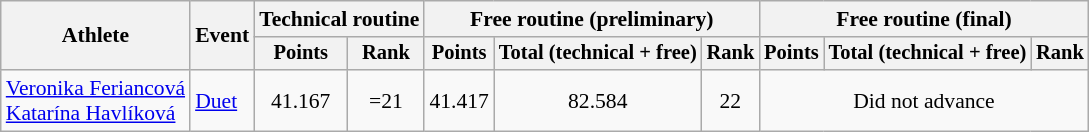<table class="wikitable" style="font-size:90%">
<tr>
<th rowspan="2">Athlete</th>
<th rowspan="2">Event</th>
<th colspan=2>Technical routine</th>
<th colspan=3>Free routine (preliminary)</th>
<th colspan=3>Free routine (final)</th>
</tr>
<tr style="font-size:95%">
<th>Points</th>
<th>Rank</th>
<th>Points</th>
<th>Total (technical + free)</th>
<th>Rank</th>
<th>Points</th>
<th>Total (technical + free)</th>
<th>Rank</th>
</tr>
<tr align=center>
<td align=left><a href='#'>Veronika Feriancová</a><br><a href='#'>Katarína Havlíková</a></td>
<td align=left><a href='#'>Duet</a></td>
<td>41.167</td>
<td>=21</td>
<td>41.417</td>
<td>82.584</td>
<td>22</td>
<td colspan=3>Did not advance</td>
</tr>
</table>
